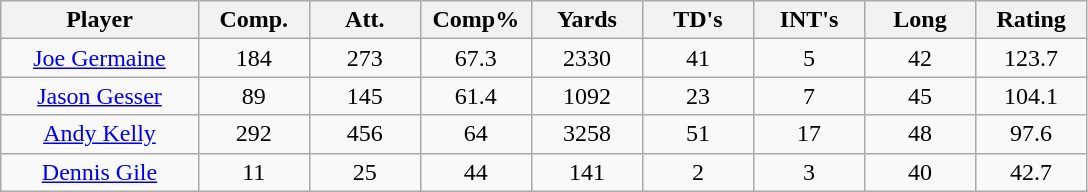<table class="wikitable sortable">
<tr>
<th bgcolor="#DDDDFF" width="16%">Player</th>
<th bgcolor="#DDDDFF" width="9%">Comp.</th>
<th bgcolor="#DDDDFF" width="9%">Att.</th>
<th bgcolor="#DDDDFF" width="9%">Comp%</th>
<th bgcolor="#DDDDFF" width="9%">Yards</th>
<th bgcolor="#DDDDFF" width="9%">TD's</th>
<th bgcolor="#DDDDFF" width="9%">INT's</th>
<th bgcolor="#DDDDFF" width="9%">Long</th>
<th bgcolor="#DDDDFF" width="9%">Rating</th>
</tr>
<tr align="center">
<td><a href='#'>Joe Germaine</a></td>
<td>184</td>
<td>273</td>
<td>67.3</td>
<td>2330</td>
<td>41</td>
<td>5</td>
<td>42</td>
<td>123.7</td>
</tr>
<tr align="center">
<td><a href='#'>Jason Gesser</a></td>
<td>89</td>
<td>145</td>
<td>61.4</td>
<td>1092</td>
<td>23</td>
<td>7</td>
<td>45</td>
<td>104.1</td>
</tr>
<tr align="center">
<td><a href='#'>Andy Kelly</a></td>
<td>292</td>
<td>456</td>
<td>64</td>
<td>3258</td>
<td>51</td>
<td>17</td>
<td>48</td>
<td>97.6</td>
</tr>
<tr align="center">
<td><a href='#'>Dennis Gile</a></td>
<td>11</td>
<td>25</td>
<td>44</td>
<td>141</td>
<td>2</td>
<td>3</td>
<td>40</td>
<td>42.7</td>
</tr>
</table>
